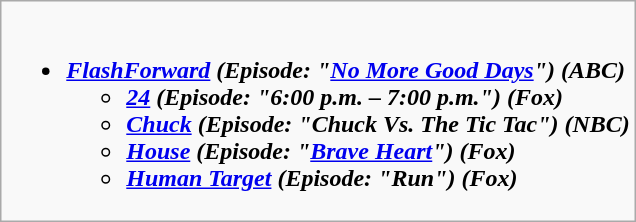<table class="wikitable">
<tr>
<td style="vertical-align:top;"><br><ul><li><strong><em><a href='#'>FlashForward</a><em> (Episode: "<a href='#'>No More Good Days</a>") (ABC)<strong><ul><li></em><a href='#'>24</a><em> (Episode: "6:00 p.m. – 7:00 p.m.") (Fox)</li><li></em><a href='#'>Chuck</a><em> (Episode: "Chuck Vs. The Tic Tac") (NBC)</li><li></em><a href='#'>House</a><em> (Episode: "<a href='#'>Brave Heart</a>") (Fox)</li><li></em><a href='#'>Human Target</a><em> (Episode: "Run") (Fox)</li></ul></li></ul></td>
</tr>
</table>
